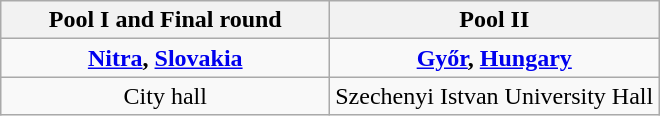<table class=wikitable style=text-align:center>
<tr>
<th width=50%>Pool I and Final round</th>
<th width=50%>Pool II</th>
</tr>
<tr>
<td><strong> <a href='#'>Nitra</a>, <a href='#'>Slovakia</a></strong></td>
<td><strong> <a href='#'>Győr</a>, <a href='#'>Hungary</a></strong></td>
</tr>
<tr>
<td>City hall</td>
<td>Szechenyi Istvan University Hall</td>
</tr>
</table>
